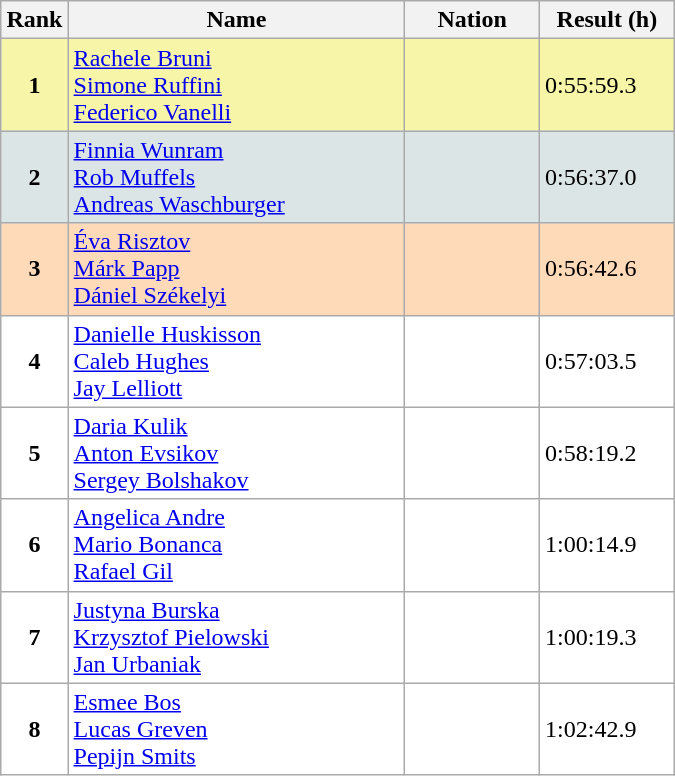<table class="wikitable" style= "background-color:#FFFFFF; width: 450px;">
<tr style="background-color:#EFEFEF; text-align:left;">
<th width="10%">Rank</th>
<th width="50%">Name</th>
<th width="20%">Nation</th>
<th width="20%">Result (h)</th>
</tr>
<tr style="background-color:#F7F6A8;">
<td style="text-align:center"><strong>1</strong></td>
<td><a href='#'>Rachele Bruni</a><br><a href='#'>Simone Ruffini</a><br><a href='#'>Federico Vanelli</a></td>
<td></td>
<td>0:55:59.3</td>
</tr>
<tr style="background-color:#DCE5E5;">
<td style="text-align:center"><strong>2</strong></td>
<td><a href='#'>Finnia Wunram</a><br><a href='#'>Rob Muffels</a><br><a href='#'>Andreas Waschburger</a></td>
<td></td>
<td>0:56:37.0</td>
</tr>
<tr style="background-color:#FFDAB9;">
<td style="text-align:center"><strong>3</strong></td>
<td><a href='#'>Éva Risztov</a><br><a href='#'>Márk Papp</a><br><a href='#'>Dániel Székelyi</a></td>
<td></td>
<td>0:56:42.6</td>
</tr>
<tr style="background-color:#FFFFFF;">
<td style="text-align:center"><strong>4</strong></td>
<td><a href='#'>Danielle Huskisson</a><br><a href='#'>Caleb Hughes</a><br><a href='#'>Jay Lelliott</a></td>
<td></td>
<td>0:57:03.5</td>
</tr>
<tr style="background-color:#FFFFFF;">
<td style="text-align:center"><strong>5</strong></td>
<td><a href='#'>Daria Kulik</a><br><a href='#'>Anton Evsikov</a><br><a href='#'>Sergey Bolshakov</a></td>
<td></td>
<td>0:58:19.2</td>
</tr>
<tr style="background-color:#FFFFFF;">
<td style="text-align:center"><strong>6</strong></td>
<td><a href='#'>Angelica Andre</a><br><a href='#'>Mario Bonanca</a><br><a href='#'>Rafael Gil</a></td>
<td></td>
<td>1:00:14.9</td>
</tr>
<tr style="background-color:#FFFFFF;">
<td style="text-align:center"><strong>7</strong></td>
<td><a href='#'>Justyna Burska</a><br><a href='#'>Krzysztof Pielowski</a><br><a href='#'>Jan Urbaniak</a></td>
<td></td>
<td>1:00:19.3</td>
</tr>
<tr style="background-color:#FFFFFF;">
<td style="text-align:center"><strong>8</strong></td>
<td><a href='#'>Esmee Bos</a><br><a href='#'>Lucas Greven</a><br><a href='#'>Pepijn Smits</a></td>
<td></td>
<td>1:02:42.9</td>
</tr>
</table>
